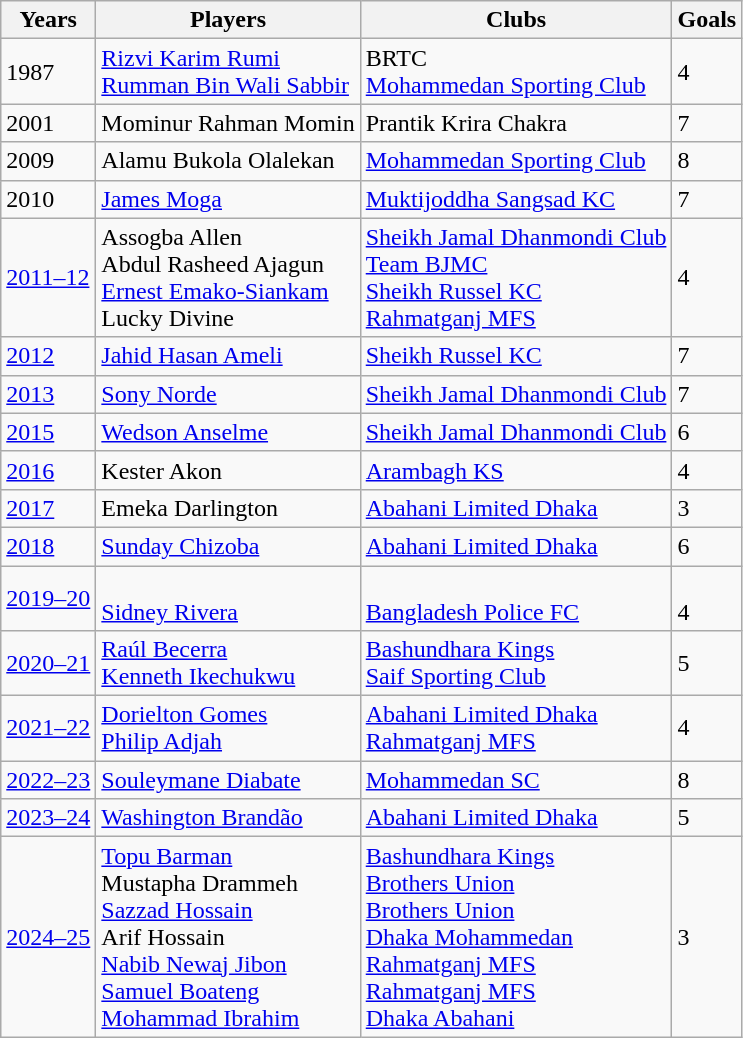<table class=wikitable>
<tr>
<th>Years</th>
<th>Players</th>
<th>Clubs</th>
<th>Goals</th>
</tr>
<tr>
<td>1987</td>
<td> <a href='#'>Rizvi Karim Rumi</a><br> <a href='#'>Rumman Bin Wali Sabbir</a></td>
<td>BRTC<br><a href='#'>Mohammedan Sporting Club</a></td>
<td>4</td>
</tr>
<tr>
<td>2001</td>
<td> Mominur Rahman Momin</td>
<td>Prantik Krira Chakra</td>
<td>7</td>
</tr>
<tr>
<td>2009</td>
<td> Alamu Bukola Olalekan</td>
<td><a href='#'>Mohammedan Sporting Club</a></td>
<td>8</td>
</tr>
<tr>
<td>2010</td>
<td> <a href='#'>James Moga</a></td>
<td><a href='#'>Muktijoddha Sangsad KC</a></td>
<td>7</td>
</tr>
<tr>
<td><a href='#'>2011–12</a></td>
<td> Assogba Allen<br> Abdul Rasheed Ajagun<br> <a href='#'>Ernest Emako-Siankam</a><br> Lucky Divine</td>
<td><a href='#'>Sheikh Jamal Dhanmondi Club</a><br><a href='#'>Team BJMC</a><br><a href='#'>Sheikh Russel KC</a><br><a href='#'>Rahmatganj MFS</a></td>
<td>4</td>
</tr>
<tr>
<td><a href='#'>2012</a></td>
<td> <a href='#'>Jahid Hasan Ameli</a></td>
<td><a href='#'>Sheikh Russel KC</a></td>
<td>7</td>
</tr>
<tr>
<td><a href='#'>2013</a></td>
<td> <a href='#'>Sony Norde</a></td>
<td><a href='#'>Sheikh Jamal Dhanmondi Club</a></td>
<td>7</td>
</tr>
<tr>
<td><a href='#'>2015</a></td>
<td> <a href='#'>Wedson Anselme</a></td>
<td><a href='#'>Sheikh Jamal Dhanmondi Club</a></td>
<td>6</td>
</tr>
<tr>
<td><a href='#'>2016</a></td>
<td> Kester Akon</td>
<td><a href='#'>Arambagh KS</a></td>
<td>4</td>
</tr>
<tr>
<td><a href='#'>2017</a></td>
<td> Emeka Darlington</td>
<td><a href='#'>Abahani Limited Dhaka</a></td>
<td>3</td>
</tr>
<tr>
<td><a href='#'>2018</a></td>
<td> <a href='#'>Sunday Chizoba</a></td>
<td><a href='#'>Abahani Limited Dhaka</a></td>
<td>6</td>
</tr>
<tr>
<td><a href='#'>2019–20</a></td>
<td><br> <a href='#'>Sidney Rivera</a></td>
<td><br><a href='#'>Bangladesh Police FC</a></td>
<td><br>4</td>
</tr>
<tr>
<td><a href='#'>2020–21</a></td>
<td> <a href='#'>Raúl Becerra</a><br> <a href='#'>Kenneth Ikechukwu</a></td>
<td><a href='#'>Bashundhara Kings</a><br><a href='#'>Saif Sporting Club</a></td>
<td>5</td>
</tr>
<tr>
<td><a href='#'>2021–22</a></td>
<td> <a href='#'>Dorielton Gomes</a><br> <a href='#'>Philip Adjah</a></td>
<td><a href='#'>Abahani Limited Dhaka</a><br><a href='#'>Rahmatganj MFS</a></td>
<td>4</td>
</tr>
<tr>
<td><a href='#'>2022–23</a></td>
<td> <a href='#'>Souleymane Diabate</a></td>
<td><a href='#'>Mohammedan SC</a></td>
<td>8</td>
</tr>
<tr>
<td><a href='#'>2023–24</a></td>
<td> <a href='#'>Washington Brandão</a></td>
<td><a href='#'>Abahani Limited Dhaka</a></td>
<td>5</td>
</tr>
<tr>
<td><a href='#'>2024–25</a></td>
<td> <a href='#'>Topu Barman</a><br> Mustapha Drammeh<br> <a href='#'>Sazzad Hossain</a><br> Arif Hossain<br> <a href='#'>Nabib Newaj Jibon</a><br> <a href='#'>Samuel Boateng</a><br> <a href='#'>Mohammad Ibrahim</a></td>
<td><a href='#'>Bashundhara Kings</a><br><a href='#'>Brothers Union</a><br><a href='#'>Brothers Union</a><br><a href='#'>Dhaka Mohammedan</a><br><a href='#'>Rahmatganj MFS</a><br><a href='#'>Rahmatganj MFS</a><br><a href='#'>Dhaka Abahani</a></td>
<td>3</td>
</tr>
</table>
